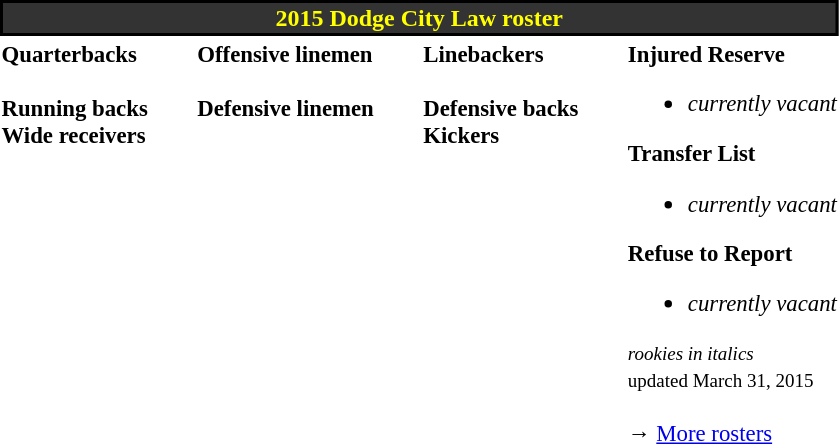<table class="toccolours" style="text-align: left;">
<tr>
<th colspan=7 style="background:#333; border: 2px solid #000000; color:#FFFF00; text-align:center;"><strong>2015 Dodge City Law roster</strong></th>
</tr>
<tr>
<td style="font-size: 95%;vertical-align:top;"><strong>Quarterbacks</strong><br><br><strong>Running backs</strong>

<br><strong>Wide receivers</strong>






</td>
<td style="width: 25px;"></td>
<td style="font-size: 95%;vertical-align:top;"><strong>Offensive linemen</strong><br>


<br><strong>Defensive linemen</strong>



</td>
<td style="width: 25px;"></td>
<td style="font-size: 95%;vertical-align:top;"><strong>Linebackers</strong><br>
<br><strong>Defensive backs</strong>






<br><strong>Kickers</strong>
</td>
<td style="width: 25px;"></td>
<td style="font-size: 95%;vertical-align:top;"><strong>Injured Reserve</strong><br><ul><li><em>currently vacant</em></li></ul><strong>Transfer List</strong><ul><li><em>currently vacant</em></li></ul><strong>Refuse to Report</strong><ul><li><em>currently vacant</em></li></ul><small><em>rookies in italics</em><br><span></span> updated March 31, 2015</small><br>
<br>→ <a href='#'>More rosters</a></td>
</tr>
<tr>
</tr>
</table>
